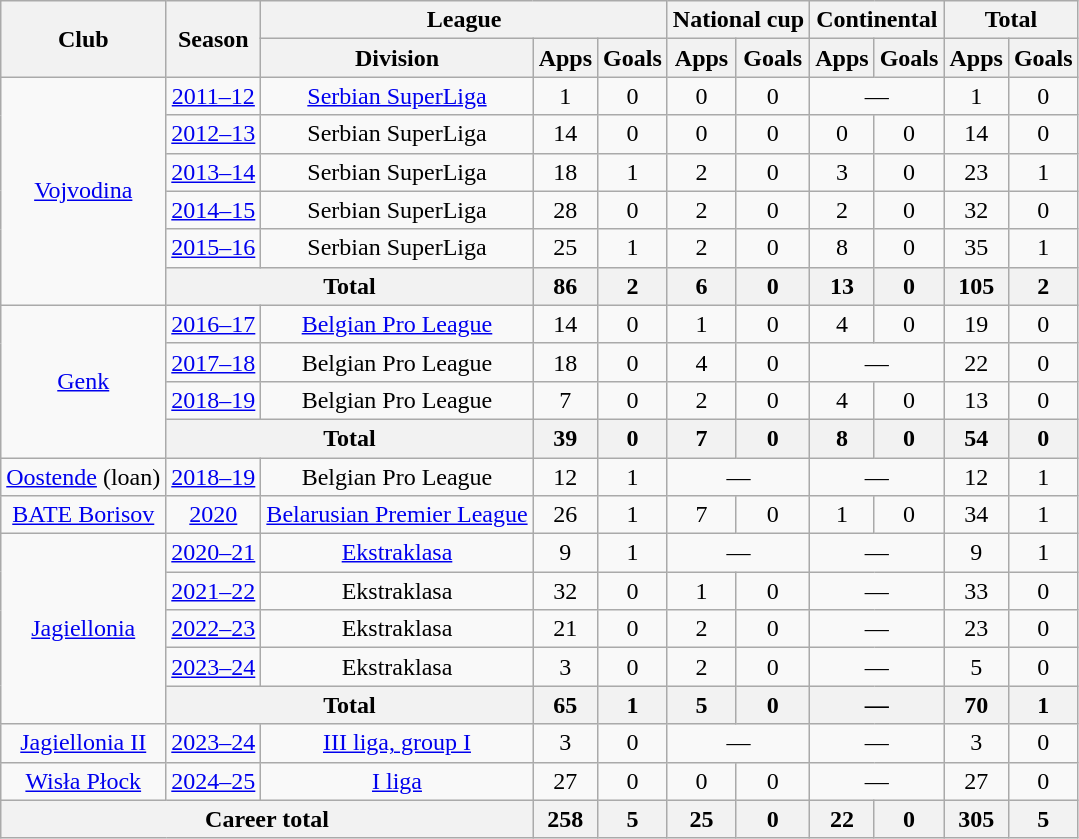<table class="wikitable" style="text-align:center">
<tr>
<th rowspan=2>Club</th>
<th rowspan=2>Season</th>
<th colspan=3>League</th>
<th colspan=2>National cup</th>
<th colspan=2>Continental</th>
<th colspan=2>Total</th>
</tr>
<tr>
<th>Division</th>
<th>Apps</th>
<th>Goals</th>
<th>Apps</th>
<th>Goals</th>
<th>Apps</th>
<th>Goals</th>
<th>Apps</th>
<th>Goals</th>
</tr>
<tr>
<td rowspan=6><a href='#'>Vojvodina</a></td>
<td><a href='#'>2011–12</a></td>
<td><a href='#'>Serbian SuperLiga</a></td>
<td>1</td>
<td>0</td>
<td>0</td>
<td>0</td>
<td colspan=2>—</td>
<td>1</td>
<td>0</td>
</tr>
<tr>
<td><a href='#'>2012–13</a></td>
<td>Serbian SuperLiga</td>
<td>14</td>
<td>0</td>
<td>0</td>
<td>0</td>
<td>0</td>
<td>0</td>
<td>14</td>
<td>0</td>
</tr>
<tr>
<td><a href='#'>2013–14</a></td>
<td>Serbian SuperLiga</td>
<td>18</td>
<td>1</td>
<td>2</td>
<td>0</td>
<td>3</td>
<td>0</td>
<td>23</td>
<td>1</td>
</tr>
<tr>
<td><a href='#'>2014–15</a></td>
<td>Serbian SuperLiga</td>
<td>28</td>
<td>0</td>
<td>2</td>
<td>0</td>
<td>2</td>
<td>0</td>
<td>32</td>
<td>0</td>
</tr>
<tr>
<td><a href='#'>2015–16</a></td>
<td>Serbian SuperLiga</td>
<td>25</td>
<td>1</td>
<td>2</td>
<td>0</td>
<td>8</td>
<td>0</td>
<td>35</td>
<td>1</td>
</tr>
<tr>
<th colspan=2>Total</th>
<th>86</th>
<th>2</th>
<th>6</th>
<th>0</th>
<th>13</th>
<th>0</th>
<th>105</th>
<th>2</th>
</tr>
<tr>
<td rowspan=4><a href='#'>Genk</a></td>
<td><a href='#'>2016–17</a></td>
<td><a href='#'>Belgian Pro League</a></td>
<td>14</td>
<td>0</td>
<td>1</td>
<td>0</td>
<td>4</td>
<td>0</td>
<td>19</td>
<td>0</td>
</tr>
<tr>
<td><a href='#'>2017–18</a></td>
<td>Belgian Pro League</td>
<td>18</td>
<td>0</td>
<td>4</td>
<td>0</td>
<td colspan=2>—</td>
<td>22</td>
<td>0</td>
</tr>
<tr>
<td><a href='#'>2018–19</a></td>
<td>Belgian Pro League</td>
<td>7</td>
<td>0</td>
<td>2</td>
<td>0</td>
<td>4</td>
<td>0</td>
<td>13</td>
<td>0</td>
</tr>
<tr>
<th colspan=2>Total</th>
<th>39</th>
<th>0</th>
<th>7</th>
<th>0</th>
<th>8</th>
<th>0</th>
<th>54</th>
<th>0</th>
</tr>
<tr>
<td><a href='#'>Oostende</a> (loan)</td>
<td><a href='#'>2018–19</a></td>
<td>Belgian Pro League</td>
<td>12</td>
<td>1</td>
<td colspan=2>—</td>
<td colspan=2>—</td>
<td>12</td>
<td>1</td>
</tr>
<tr>
<td><a href='#'>BATE Borisov</a></td>
<td><a href='#'>2020</a></td>
<td><a href='#'>Belarusian Premier League</a></td>
<td>26</td>
<td>1</td>
<td>7</td>
<td>0</td>
<td>1</td>
<td>0</td>
<td>34</td>
<td>1</td>
</tr>
<tr>
<td rowspan=5><a href='#'>Jagiellonia</a></td>
<td><a href='#'>2020–21</a></td>
<td><a href='#'>Ekstraklasa</a></td>
<td>9</td>
<td>1</td>
<td colspan=2>—</td>
<td colspan=2>—</td>
<td>9</td>
<td>1</td>
</tr>
<tr>
<td><a href='#'>2021–22</a></td>
<td>Ekstraklasa</td>
<td>32</td>
<td>0</td>
<td>1</td>
<td>0</td>
<td colspan=2>—</td>
<td>33</td>
<td>0</td>
</tr>
<tr>
<td><a href='#'>2022–23</a></td>
<td>Ekstraklasa</td>
<td>21</td>
<td>0</td>
<td>2</td>
<td>0</td>
<td colspan=2>—</td>
<td>23</td>
<td>0</td>
</tr>
<tr>
<td><a href='#'>2023–24</a></td>
<td>Ekstraklasa</td>
<td>3</td>
<td>0</td>
<td>2</td>
<td>0</td>
<td colspan=2>—</td>
<td>5</td>
<td>0</td>
</tr>
<tr>
<th colspan=2>Total</th>
<th>65</th>
<th>1</th>
<th>5</th>
<th>0</th>
<th colspan=2>—</th>
<th>70</th>
<th>1</th>
</tr>
<tr>
<td><a href='#'>Jagiellonia II</a></td>
<td><a href='#'>2023–24</a></td>
<td><a href='#'>III liga, group I</a></td>
<td>3</td>
<td>0</td>
<td colspan=2>—</td>
<td colspan=2>—</td>
<td>3</td>
<td>0</td>
</tr>
<tr>
<td><a href='#'>Wisła Płock</a></td>
<td><a href='#'>2024–25</a></td>
<td><a href='#'>I liga</a></td>
<td>27</td>
<td>0</td>
<td>0</td>
<td>0</td>
<td colspan=2>—</td>
<td>27</td>
<td>0</td>
</tr>
<tr>
<th colspan=3>Career total</th>
<th>258</th>
<th>5</th>
<th>25</th>
<th>0</th>
<th>22</th>
<th>0</th>
<th>305</th>
<th>5</th>
</tr>
</table>
